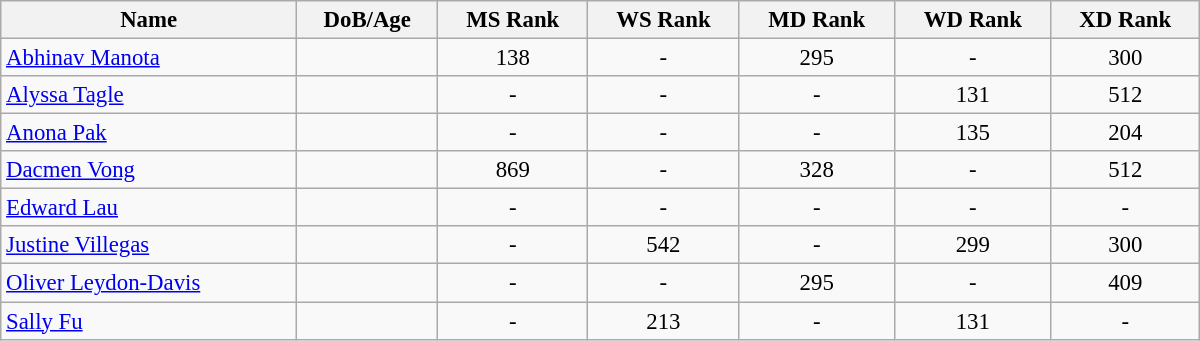<table class="wikitable"  style="width:800px; font-size:95%; text-align:center">
<tr>
<th align="left">Name</th>
<th align="left">DoB/Age</th>
<th align="left">MS Rank</th>
<th align="left">WS Rank</th>
<th align="left">MD Rank</th>
<th align="left">WD Rank</th>
<th align="left">XD Rank</th>
</tr>
<tr>
<td align="left"><a href='#'>Abhinav Manota</a></td>
<td align="left"></td>
<td>138</td>
<td>-</td>
<td>295</td>
<td>-</td>
<td>300</td>
</tr>
<tr>
<td align="left"><a href='#'>Alyssa Tagle</a></td>
<td align="left"></td>
<td>-</td>
<td>-</td>
<td>-</td>
<td>131</td>
<td>512</td>
</tr>
<tr>
<td align="left"><a href='#'>Anona Pak</a></td>
<td align="left"></td>
<td>-</td>
<td>-</td>
<td>-</td>
<td>135</td>
<td>204</td>
</tr>
<tr>
<td align="left"><a href='#'>Dacmen Vong</a></td>
<td align="left"></td>
<td>869</td>
<td>-</td>
<td>328</td>
<td>-</td>
<td>512</td>
</tr>
<tr>
<td align="left"><a href='#'>Edward Lau</a></td>
<td align="left"></td>
<td>-</td>
<td>-</td>
<td>-</td>
<td>-</td>
<td>-</td>
</tr>
<tr>
<td align="left"><a href='#'>Justine Villegas</a></td>
<td align="left"></td>
<td>-</td>
<td>542</td>
<td>-</td>
<td>299</td>
<td>300</td>
</tr>
<tr>
<td align="left"><a href='#'>Oliver Leydon-Davis</a></td>
<td align="left"></td>
<td>-</td>
<td>-</td>
<td>295</td>
<td>-</td>
<td>409</td>
</tr>
<tr>
<td align="left"><a href='#'>Sally Fu</a></td>
<td align="left"></td>
<td>-</td>
<td>213</td>
<td>-</td>
<td>131</td>
<td>-</td>
</tr>
</table>
